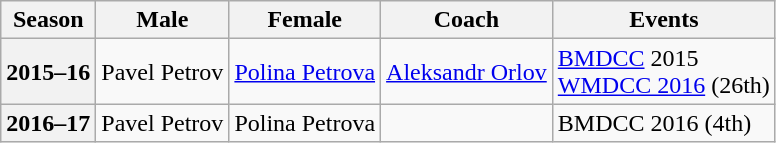<table class="wikitable">
<tr>
<th scope="col">Season</th>
<th scope="col">Male</th>
<th scope="col">Female</th>
<th scope="col">Coach</th>
<th scope="col">Events</th>
</tr>
<tr>
<th scope="row">2015–16</th>
<td>Pavel Petrov</td>
<td><a href='#'>Polina Petrova</a></td>
<td><a href='#'>Aleksandr Orlov</a></td>
<td><a href='#'>BMDCC</a> 2015 <br><a href='#'>WMDCC 2016</a> (26th)</td>
</tr>
<tr>
<th scope="row">2016–17</th>
<td>Pavel Petrov</td>
<td>Polina Petrova</td>
<td></td>
<td>BMDCC 2016 (4th)</td>
</tr>
</table>
